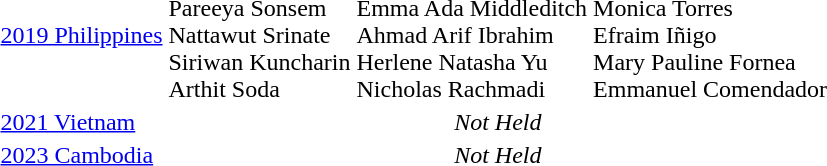<table>
<tr>
<td><a href='#'>2019 Philippines</a><br></td>
<td nowrap=true><br>Pareeya Sonsem<br>Nattawut Srinate<br>Siriwan Kuncharin<br>Arthit Soda</td>
<td nowrap=true><br>Emma Ada Middleditch<br>Ahmad Arif Ibrahim<br>Herlene Natasha Yu<br>Nicholas Rachmadi</td>
<td nowrap=true><br>Monica Torres<br>Efraim Iñigo<br>Mary Pauline Fornea<br>Emmanuel Comendador</td>
</tr>
<tr>
<td><a href='#'>2021 Vietnam</a><br></td>
<td colspan=4; align=center><em>Not Held</em></td>
</tr>
<tr>
<td><a href='#'>2023 Cambodia</a><br></td>
<td colspan=4; align=center><em>Not Held</em></td>
</tr>
</table>
